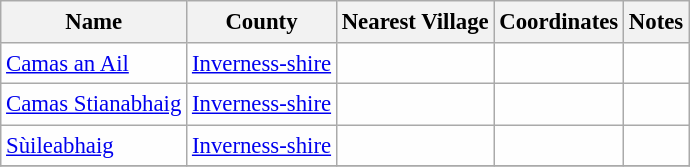<table class="wikitable sortable" style="table-layout:fixed;background-color:#FEFEFE;font-size:95%;padding:0.30em;line-height:1.35em;">
<tr>
<th scope="col">Name</th>
<th scope="col">County</th>
<th scope="col">Nearest Village</th>
<th scope="col" data-sort-type="number">Coordinates</th>
<th scope="col">Notes</th>
</tr>
<tr>
<td><a href='#'>Camas an Ail</a></td>
<td><a href='#'>Inverness-shire</a></td>
<td></td>
<td></td>
<td></td>
</tr>
<tr>
<td><a href='#'>Camas Stianabhaig</a></td>
<td><a href='#'>Inverness-shire</a></td>
<td></td>
<td></td>
<td></td>
</tr>
<tr>
<td><a href='#'>Sùileabhaig</a></td>
<td><a href='#'>Inverness-shire</a></td>
<td></td>
<td></td>
<td></td>
</tr>
<tr>
</tr>
</table>
